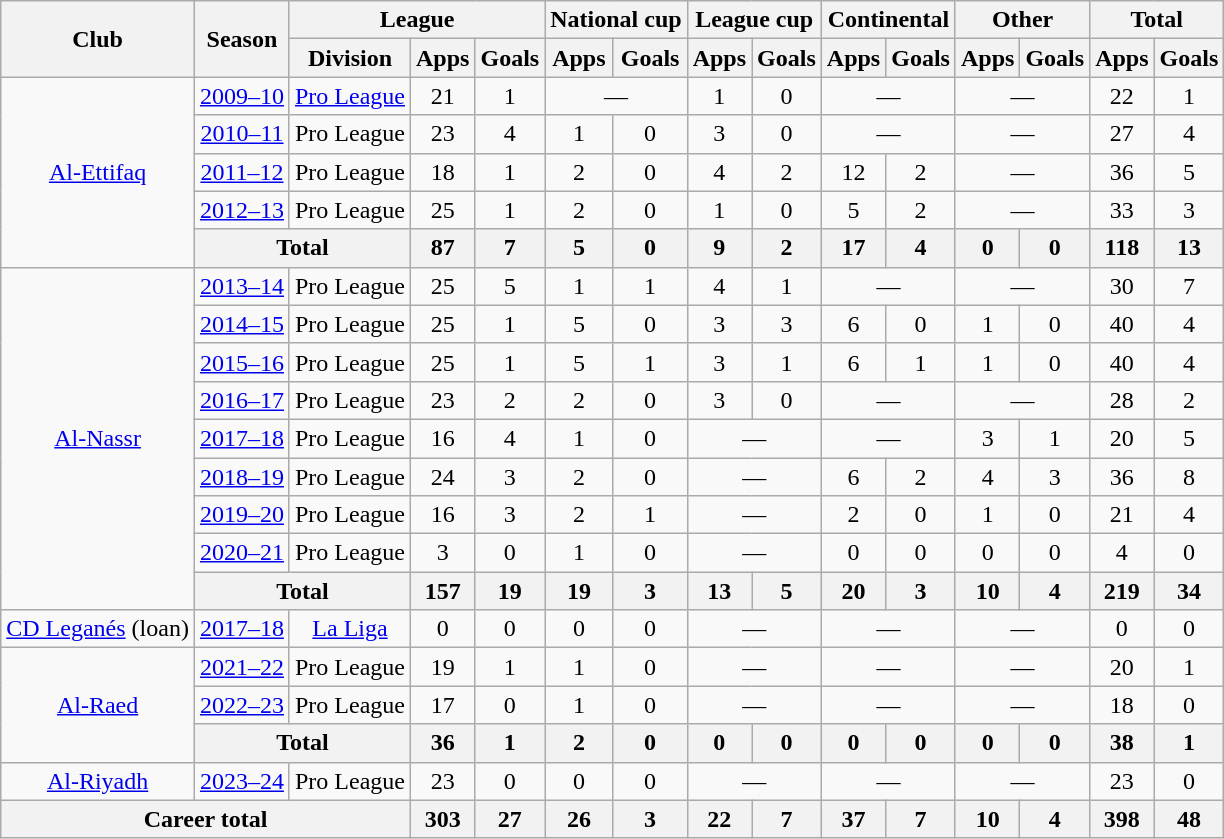<table class=wikitable style=text-align:center>
<tr>
<th rowspan="2">Club</th>
<th rowspan="2">Season</th>
<th colspan="3">League</th>
<th colspan="2">National cup</th>
<th colspan="2">League cup</th>
<th colspan="2">Continental</th>
<th colspan="2">Other</th>
<th colspan="2">Total</th>
</tr>
<tr>
<th>Division</th>
<th>Apps</th>
<th>Goals</th>
<th>Apps</th>
<th>Goals</th>
<th>Apps</th>
<th>Goals</th>
<th>Apps</th>
<th>Goals</th>
<th>Apps</th>
<th>Goals</th>
<th>Apps</th>
<th>Goals</th>
</tr>
<tr>
<td rowspan="5"><a href='#'>Al-Ettifaq</a></td>
<td><a href='#'>2009–10</a></td>
<td><a href='#'>Pro League</a></td>
<td>21</td>
<td>1</td>
<td colspan="2">—</td>
<td>1</td>
<td>0</td>
<td colspan="2">—</td>
<td colspan="2">—</td>
<td>22</td>
<td>1</td>
</tr>
<tr>
<td><a href='#'>2010–11</a></td>
<td>Pro League</td>
<td>23</td>
<td>4</td>
<td>1</td>
<td>0</td>
<td>3</td>
<td>0</td>
<td colspan="2">—</td>
<td colspan="2">—</td>
<td>27</td>
<td>4</td>
</tr>
<tr>
<td><a href='#'>2011–12</a></td>
<td>Pro League</td>
<td>18</td>
<td>1</td>
<td>2</td>
<td>0</td>
<td>4</td>
<td>2</td>
<td>12</td>
<td>2</td>
<td colspan="2">—</td>
<td>36</td>
<td>5</td>
</tr>
<tr>
<td><a href='#'>2012–13</a></td>
<td>Pro League</td>
<td>25</td>
<td>1</td>
<td>2</td>
<td>0</td>
<td>1</td>
<td>0</td>
<td>5</td>
<td>2</td>
<td colspan="2">—</td>
<td>33</td>
<td>3</td>
</tr>
<tr>
<th colspan="2">Total</th>
<th>87</th>
<th>7</th>
<th>5</th>
<th>0</th>
<th>9</th>
<th>2</th>
<th>17</th>
<th>4</th>
<th>0</th>
<th>0</th>
<th>118</th>
<th>13</th>
</tr>
<tr>
<td rowspan="9"><a href='#'>Al-Nassr</a></td>
<td><a href='#'>2013–14</a></td>
<td>Pro League</td>
<td>25</td>
<td>5</td>
<td>1</td>
<td>1</td>
<td>4</td>
<td>1</td>
<td colspan="2">—</td>
<td colspan="2">—</td>
<td>30</td>
<td>7</td>
</tr>
<tr>
<td><a href='#'>2014–15</a></td>
<td>Pro League</td>
<td>25</td>
<td>1</td>
<td>5</td>
<td>0</td>
<td>3</td>
<td>3</td>
<td>6</td>
<td>0</td>
<td>1</td>
<td>0</td>
<td>40</td>
<td>4</td>
</tr>
<tr>
<td><a href='#'>2015–16</a></td>
<td>Pro League</td>
<td>25</td>
<td>1</td>
<td>5</td>
<td>1</td>
<td>3</td>
<td>1</td>
<td>6</td>
<td>1</td>
<td>1</td>
<td>0</td>
<td>40</td>
<td>4</td>
</tr>
<tr>
<td><a href='#'>2016–17</a></td>
<td>Pro League</td>
<td>23</td>
<td>2</td>
<td>2</td>
<td>0</td>
<td>3</td>
<td>0</td>
<td colspan="2">—</td>
<td colspan="2">—</td>
<td>28</td>
<td>2</td>
</tr>
<tr>
<td><a href='#'>2017–18</a></td>
<td>Pro League</td>
<td>16</td>
<td>4</td>
<td>1</td>
<td>0</td>
<td colspan="2">—</td>
<td colspan="2">—</td>
<td>3</td>
<td>1</td>
<td>20</td>
<td>5</td>
</tr>
<tr>
<td><a href='#'>2018–19</a></td>
<td>Pro League</td>
<td>24</td>
<td>3</td>
<td>2</td>
<td>0</td>
<td colspan="2">—</td>
<td>6</td>
<td>2</td>
<td>4</td>
<td>3</td>
<td>36</td>
<td>8</td>
</tr>
<tr>
<td><a href='#'>2019–20</a></td>
<td>Pro League</td>
<td>16</td>
<td>3</td>
<td>2</td>
<td>1</td>
<td colspan="2">—</td>
<td>2</td>
<td>0</td>
<td>1</td>
<td>0</td>
<td>21</td>
<td>4</td>
</tr>
<tr>
<td><a href='#'>2020–21</a></td>
<td>Pro League</td>
<td>3</td>
<td>0</td>
<td>1</td>
<td>0</td>
<td colspan="2">—</td>
<td>0</td>
<td>0</td>
<td>0</td>
<td>0</td>
<td>4</td>
<td>0</td>
</tr>
<tr>
<th colspan="2">Total</th>
<th>157</th>
<th>19</th>
<th>19</th>
<th>3</th>
<th>13</th>
<th>5</th>
<th>20</th>
<th>3</th>
<th>10</th>
<th>4</th>
<th>219</th>
<th>34</th>
</tr>
<tr>
<td><a href='#'>CD Leganés</a> (loan)</td>
<td><a href='#'>2017–18</a></td>
<td><a href='#'>La Liga</a></td>
<td>0</td>
<td>0</td>
<td>0</td>
<td>0</td>
<td colspan="2">—</td>
<td colspan="2">—</td>
<td colspan="2">—</td>
<td>0</td>
<td>0</td>
</tr>
<tr>
<td rowspan="3"><a href='#'>Al-Raed</a></td>
<td><a href='#'>2021–22</a></td>
<td>Pro League</td>
<td>19</td>
<td>1</td>
<td>1</td>
<td>0</td>
<td colspan="2">—</td>
<td colspan="2">—</td>
<td colspan="2">—</td>
<td>20</td>
<td>1</td>
</tr>
<tr>
<td><a href='#'>2022–23</a></td>
<td>Pro League</td>
<td>17</td>
<td>0</td>
<td>1</td>
<td>0</td>
<td colspan="2">—</td>
<td colspan="2">—</td>
<td colspan="2">—</td>
<td>18</td>
<td>0</td>
</tr>
<tr>
<th colspan="2">Total</th>
<th>36</th>
<th>1</th>
<th>2</th>
<th>0</th>
<th>0</th>
<th>0</th>
<th>0</th>
<th>0</th>
<th>0</th>
<th>0</th>
<th>38</th>
<th>1</th>
</tr>
<tr>
<td rowspan="1"><a href='#'>Al-Riyadh</a></td>
<td><a href='#'>2023–24</a></td>
<td>Pro League</td>
<td>23</td>
<td>0</td>
<td>0</td>
<td>0</td>
<td colspan="2">—</td>
<td colspan="2">—</td>
<td colspan="2">—</td>
<td>23</td>
<td>0</td>
</tr>
<tr>
<th colspan="3">Career total</th>
<th>303</th>
<th>27</th>
<th>26</th>
<th>3</th>
<th>22</th>
<th>7</th>
<th>37</th>
<th>7</th>
<th>10</th>
<th>4</th>
<th>398</th>
<th>48</th>
</tr>
</table>
